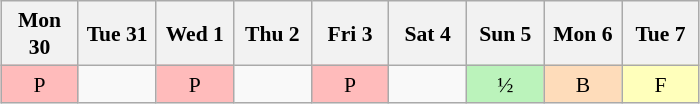<table class="wikitable" style="margin:0.5em auto; font-size:90%; line-height:1.25em; text-align:center">
<tr>
<th width="45">Mon 30</th>
<th width="45">Tue 31</th>
<th width="45">Wed 1</th>
<th width="45">Thu 2</th>
<th width="45">Fri 3</th>
<th width="45">Sat 4</th>
<th width="45">Sun 5</th>
<th width="45">Mon 6</th>
<th width="45">Tue 7</th>
</tr>
<tr>
<td bgcolor="#FFBBBB">P</td>
<td></td>
<td bgcolor="#FFBBBB">P</td>
<td></td>
<td bgcolor="#FFBBBB">P</td>
<td></td>
<td bgcolor="#BBF3BB"colspan="1">½</td>
<td bgcolor="#FEDCBA">B</td>
<td bgcolor="#FFFFBB">F</td>
</tr>
</table>
